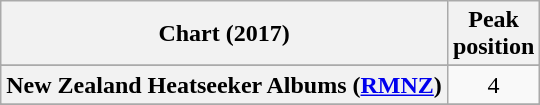<table class="wikitable sortable plainrowheaders" style="text-align:center">
<tr>
<th scope="col">Chart (2017)</th>
<th scope="col">Peak<br> position</th>
</tr>
<tr>
</tr>
<tr>
</tr>
<tr>
</tr>
<tr>
</tr>
<tr>
<th scope="row">New Zealand Heatseeker Albums (<a href='#'>RMNZ</a>)</th>
<td>4</td>
</tr>
<tr>
</tr>
<tr>
</tr>
<tr>
</tr>
</table>
